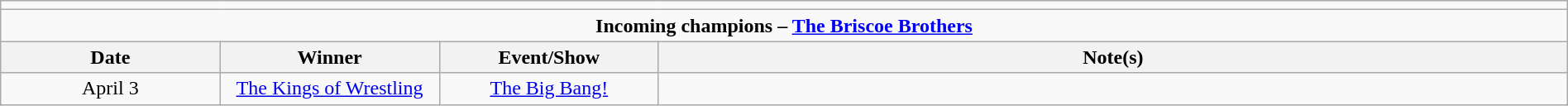<table class="wikitable" style="text-align:center; width:100%;">
<tr>
<td colspan="5"></td>
</tr>
<tr>
<td colspan="5"><strong>Incoming champions – <a href='#'>The Briscoe Brothers</a> </strong></td>
</tr>
<tr>
<th width=14%>Date</th>
<th width=14%>Winner</th>
<th width=14%>Event/Show</th>
<th width=58%>Note(s)</th>
</tr>
<tr>
<td>April 3</td>
<td><a href='#'>The Kings of Wrestling</a><br></td>
<td><a href='#'>The Big Bang!</a></td>
<td align="left"></td>
</tr>
</table>
